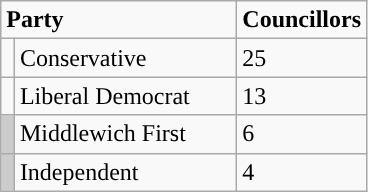<table class="wikitable">
<tr>
<td width="150" colspan=2><strong>Party</strong></td>
<td><strong>Councillors</strong></td>
</tr>
<tr>
<td style="color:inherit;background:"></td>
<td>Conservative</td>
<td>25</td>
</tr>
<tr>
<td style="color:inherit;background:"></td>
<td>Liberal Democrat</td>
<td>13</td>
</tr>
<tr>
<td style="color:inherit;background:#CCCCCC"></td>
<td>Middlewich First</td>
<td>6</td>
</tr>
<tr>
<td style="color:inherit;background:#CCCCCC"></td>
<td>Independent</td>
<td>4</td>
</tr>
</table>
